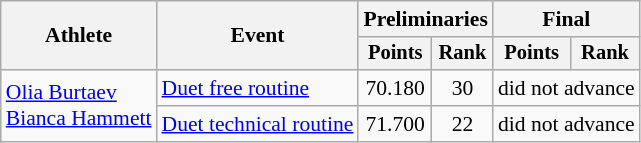<table class=wikitable style="font-size:90%">
<tr>
<th rowspan="2">Athlete</th>
<th rowspan="2">Event</th>
<th colspan="2">Preliminaries</th>
<th colspan="2">Final</th>
</tr>
<tr style="font-size:95%">
<th>Points</th>
<th>Rank</th>
<th>Points</th>
<th>Rank</th>
</tr>
<tr align=center>
<td align=left rowspan=2><a href='#'>Olia Burtaev</a><br><a href='#'>Bianca Hammett</a></td>
<td align=left><a href='#'>Duet free routine</a></td>
<td>70.180</td>
<td>30</td>
<td colspan=2>did not advance</td>
</tr>
<tr align=center>
<td align=left><a href='#'>Duet technical routine</a></td>
<td>71.700</td>
<td>22</td>
<td colspan=2>did not advance</td>
</tr>
</table>
